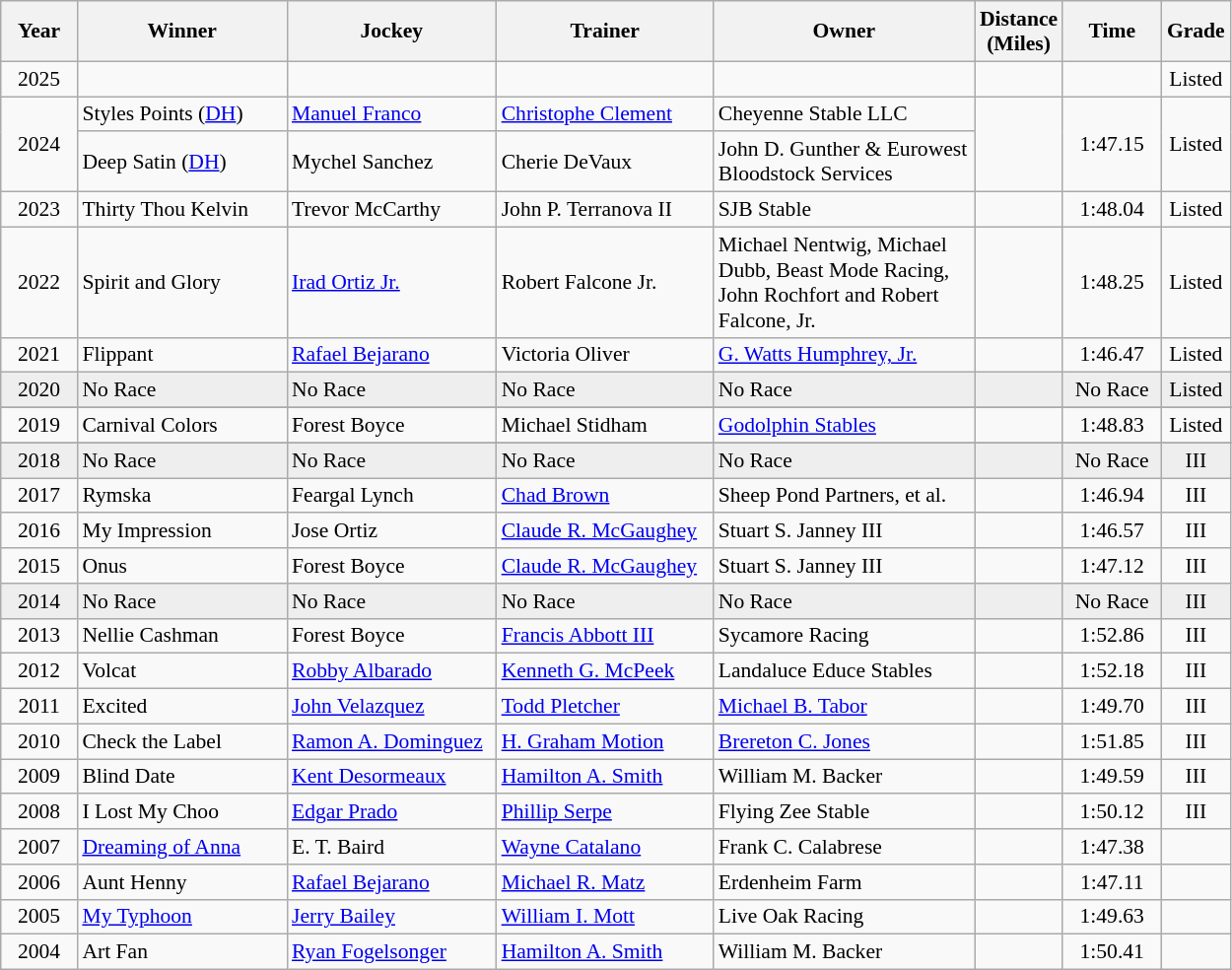<table class="wikitable sortable" style="font-size:90%">
<tr>
<th style="width:45px">Year<br></th>
<th style="width:135px">Winner<br></th>
<th style="width:135px">Jockey<br></th>
<th style="width:140px">Trainer<br></th>
<th style="width:170px">Owner<br></th>
<th style="width:50px">Distance<br> (Miles) <br></th>
<th style="width:60px">Time <br></th>
<th style="width:40px">Grade <br></th>
</tr>
<tr>
<td align="center">2025</td>
<td></td>
<td></td>
<td></td>
<td></td>
<td align="center"></td>
<td align="center"></td>
<td align="center">Listed</td>
</tr>
<tr>
<td rowspan="2" align="center">2024</td>
<td>Styles Points (<a href='#'>DH</a>)</td>
<td><a href='#'>Manuel Franco</a></td>
<td><a href='#'>Christophe Clement</a></td>
<td>Cheyenne Stable LLC</td>
<td rowspan="2" align="center"></td>
<td rowspan="2" align="center">1:47.15</td>
<td rowspan="2" align="center">Listed</td>
</tr>
<tr>
<td>Deep Satin (<a href='#'>DH</a>)</td>
<td>Mychel Sanchez</td>
<td>Cherie DeVaux</td>
<td>John D. Gunther & Eurowest Bloodstock Services</td>
</tr>
<tr>
<td align="center">2023</td>
<td>Thirty Thou Kelvin</td>
<td>Trevor McCarthy</td>
<td>John P. Terranova II</td>
<td>SJB Stable</td>
<td align="center"></td>
<td align="center">1:48.04</td>
<td align="center">Listed</td>
</tr>
<tr>
<td align="center">2022</td>
<td>Spirit and Glory</td>
<td><a href='#'>Irad Ortiz Jr.</a></td>
<td>Robert Falcone Jr.</td>
<td>Michael Nentwig, Michael Dubb, Beast Mode Racing, John Rochfort and Robert Falcone, Jr.</td>
<td align="center"></td>
<td align="center">1:48.25</td>
<td align="center">Listed</td>
</tr>
<tr>
<td align="center">2021</td>
<td>Flippant</td>
<td><a href='#'>Rafael Bejarano</a></td>
<td>Victoria Oliver</td>
<td><a href='#'>G. Watts Humphrey, Jr.</a></td>
<td align="center"></td>
<td align="center">1:46.47</td>
<td align="center">Listed</td>
</tr>
<tr bgcolor="#eeeeee">
<td align="center">2020</td>
<td>No Race</td>
<td>No Race</td>
<td>No Race</td>
<td>No Race</td>
<td align="center"></td>
<td align="center">No Race</td>
<td align="center">Listed</td>
</tr>
<tr>
</tr>
<tr>
<td align="center">2019</td>
<td>Carnival Colors</td>
<td>Forest Boyce</td>
<td>Michael Stidham</td>
<td><a href='#'>Godolphin Stables</a></td>
<td align="center"></td>
<td align="center">1:48.83</td>
<td align="center">Listed</td>
</tr>
<tr>
</tr>
<tr bgcolor="#eeeeee">
<td align="center">2018</td>
<td>No Race</td>
<td>No Race</td>
<td>No Race</td>
<td>No Race</td>
<td align="center"></td>
<td align="center">No Race</td>
<td align="center">III</td>
</tr>
<tr>
<td align="center">2017</td>
<td>Rymska</td>
<td>Feargal Lynch</td>
<td><a href='#'>Chad Brown</a></td>
<td>Sheep Pond Partners, et al.</td>
<td align="center"></td>
<td align="center">1:46.94</td>
<td align="center">III</td>
</tr>
<tr>
<td align="center">2016</td>
<td>My Impression</td>
<td>Jose Ortiz</td>
<td><a href='#'>Claude R. McGaughey</a></td>
<td>Stuart S. Janney III</td>
<td align="center"></td>
<td align="center">1:46.57</td>
<td align="center">III</td>
</tr>
<tr>
<td align="center">2015</td>
<td>Onus</td>
<td>Forest Boyce</td>
<td><a href='#'>Claude R. McGaughey</a></td>
<td>Stuart S. Janney III</td>
<td align="center"></td>
<td align="center">1:47.12</td>
<td align="center">III</td>
</tr>
<tr bgcolor="#eeeeee">
<td align="center">2014</td>
<td>No Race</td>
<td>No Race</td>
<td>No Race</td>
<td>No Race</td>
<td align="center"></td>
<td align="center">No Race</td>
<td align="center">III</td>
</tr>
<tr>
<td align="center">2013</td>
<td>Nellie Cashman</td>
<td>Forest Boyce</td>
<td><a href='#'>Francis Abbott III</a></td>
<td>Sycamore Racing</td>
<td align="center"></td>
<td align="center">1:52.86</td>
<td align="center">III</td>
</tr>
<tr>
<td align="center">2012</td>
<td>Volcat</td>
<td><a href='#'>Robby Albarado</a></td>
<td><a href='#'>Kenneth G. McPeek</a></td>
<td>Landaluce Educe Stables</td>
<td align="center"></td>
<td align="center">1:52.18</td>
<td align="center">III</td>
</tr>
<tr>
<td align="center">2011</td>
<td>Excited</td>
<td><a href='#'>John Velazquez</a></td>
<td><a href='#'>Todd Pletcher</a></td>
<td><a href='#'>Michael B. Tabor</a></td>
<td align="center"></td>
<td align="center">1:49.70</td>
<td align="center">III</td>
</tr>
<tr>
<td align="center">2010</td>
<td>Check the Label</td>
<td><a href='#'>Ramon A. Dominguez</a></td>
<td><a href='#'>H. Graham Motion</a></td>
<td><a href='#'>Brereton C. Jones</a></td>
<td align="center"></td>
<td align="center">1:51.85</td>
<td align="center">III</td>
</tr>
<tr>
<td align="center">2009</td>
<td>Blind Date</td>
<td><a href='#'>Kent Desormeaux</a></td>
<td><a href='#'>Hamilton A. Smith</a></td>
<td>William M. Backer</td>
<td align="center"></td>
<td align="center">1:49.59</td>
<td align="center">III</td>
</tr>
<tr>
<td align="center">2008</td>
<td>I Lost My Choo</td>
<td><a href='#'>Edgar Prado</a></td>
<td><a href='#'>Phillip Serpe</a></td>
<td>Flying Zee Stable</td>
<td align="center"></td>
<td align="center">1:50.12</td>
<td align="center">III</td>
</tr>
<tr>
<td align="center">2007</td>
<td><a href='#'>Dreaming of Anna</a></td>
<td>E. T. Baird</td>
<td><a href='#'>Wayne Catalano</a></td>
<td>Frank C. Calabrese</td>
<td align="center"></td>
<td align="center">1:47.38</td>
<td></td>
</tr>
<tr>
<td align="center">2006</td>
<td>Aunt Henny</td>
<td><a href='#'>Rafael Bejarano</a></td>
<td><a href='#'>Michael R. Matz</a></td>
<td>Erdenheim Farm</td>
<td align="center"></td>
<td align="center">1:47.11</td>
<td></td>
</tr>
<tr>
<td align="center">2005</td>
<td><a href='#'>My Typhoon</a></td>
<td><a href='#'>Jerry Bailey</a></td>
<td><a href='#'>William I. Mott</a></td>
<td>Live Oak Racing</td>
<td align="center"></td>
<td align="center">1:49.63</td>
<td></td>
</tr>
<tr>
<td align="center">2004</td>
<td>Art Fan</td>
<td><a href='#'>Ryan Fogelsonger</a></td>
<td><a href='#'>Hamilton A. Smith</a></td>
<td>William M. Backer</td>
<td align="center"></td>
<td align="center">1:50.41</td>
<td></td>
</tr>
</table>
